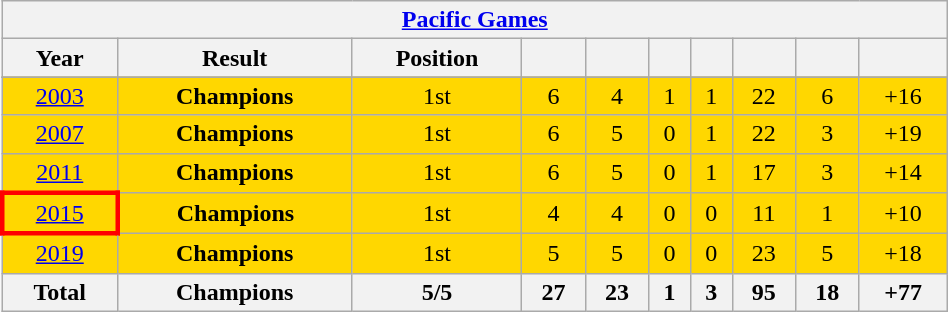<table class="wikitable" style="text-align: center; width:50%;">
<tr>
<th colspan=10><a href='#'>Pacific Games</a></th>
</tr>
<tr>
<th>Year</th>
<th>Result</th>
<th>Position</th>
<th></th>
<th></th>
<th></th>
<th></th>
<th></th>
<th></th>
<th></th>
</tr>
<tr>
</tr>
<tr>
</tr>
<tr>
</tr>
<tr bgcolor=gold>
<td> <a href='#'>2003</a></td>
<td><strong>Champions</strong></td>
<td>1st</td>
<td>6</td>
<td>4</td>
<td>1</td>
<td>1</td>
<td>22</td>
<td>6</td>
<td>+16</td>
</tr>
<tr bgcolor=gold>
<td> <a href='#'>2007</a></td>
<td><strong>Champions</strong></td>
<td>1st</td>
<td>6</td>
<td>5</td>
<td>0</td>
<td>1</td>
<td>22</td>
<td>3</td>
<td>+19</td>
</tr>
<tr bgcolor=gold>
<td> <a href='#'>2011</a></td>
<td><strong>Champions</strong></td>
<td>1st</td>
<td>6</td>
<td>5</td>
<td>0</td>
<td>1</td>
<td>17</td>
<td>3</td>
<td>+14</td>
</tr>
<tr bgcolor=gold>
<td style="border: 3px solid red"> <a href='#'>2015</a></td>
<td><strong>Champions</strong></td>
<td>1st</td>
<td>4</td>
<td>4</td>
<td>0</td>
<td>0</td>
<td>11</td>
<td>1</td>
<td>+10</td>
</tr>
<tr bgcolor=gold>
<td> <a href='#'>2019</a></td>
<td><strong>Champions</strong></td>
<td>1st</td>
<td>5</td>
<td>5</td>
<td>0</td>
<td>0</td>
<td>23</td>
<td>5</td>
<td>+18</td>
</tr>
<tr>
<th>Total</th>
<th>Champions</th>
<th>5/5</th>
<th>27</th>
<th>23</th>
<th>1</th>
<th>3</th>
<th>95</th>
<th>18</th>
<th>+77</th>
</tr>
</table>
